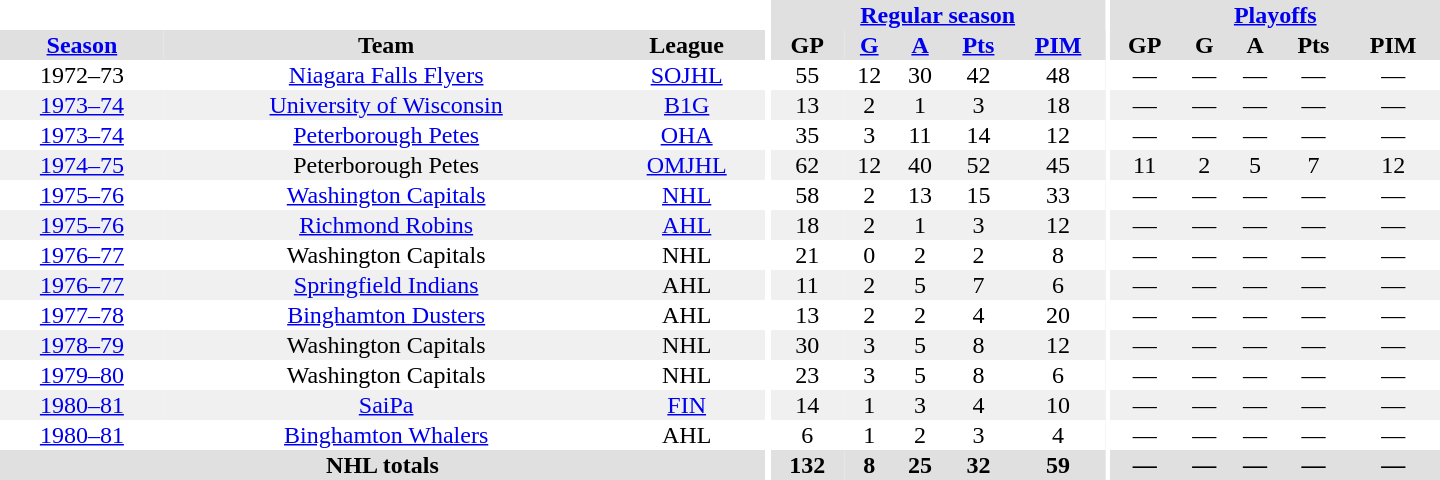<table border="0" cellpadding="1" cellspacing="0" style="text-align:center; width:60em">
<tr bgcolor="#e0e0e0">
<th colspan="3" bgcolor="#ffffff"></th>
<th rowspan="100" bgcolor="#ffffff"></th>
<th colspan="5"><a href='#'>Regular season</a></th>
<th rowspan="100" bgcolor="#ffffff"></th>
<th colspan="5"><a href='#'>Playoffs</a></th>
</tr>
<tr bgcolor="#e0e0e0">
<th><a href='#'>Season</a></th>
<th>Team</th>
<th>League</th>
<th>GP</th>
<th><a href='#'>G</a></th>
<th><a href='#'>A</a></th>
<th><a href='#'>Pts</a></th>
<th><a href='#'>PIM</a></th>
<th>GP</th>
<th>G</th>
<th>A</th>
<th>Pts</th>
<th>PIM</th>
</tr>
<tr>
<td>1972–73</td>
<td><a href='#'>Niagara Falls Flyers</a></td>
<td><a href='#'>SOJHL</a></td>
<td>55</td>
<td>12</td>
<td>30</td>
<td>42</td>
<td>48</td>
<td>—</td>
<td>—</td>
<td>—</td>
<td>—</td>
<td>—</td>
</tr>
<tr bgcolor="#f0f0f0">
<td><a href='#'>1973–74</a></td>
<td><a href='#'>University of Wisconsin</a></td>
<td><a href='#'>B1G</a></td>
<td>13</td>
<td>2</td>
<td>1</td>
<td>3</td>
<td>18</td>
<td>—</td>
<td>—</td>
<td>—</td>
<td>—</td>
<td>—</td>
</tr>
<tr>
<td><a href='#'>1973–74</a></td>
<td><a href='#'>Peterborough Petes</a></td>
<td><a href='#'>OHA</a></td>
<td>35</td>
<td>3</td>
<td>11</td>
<td>14</td>
<td>12</td>
<td>—</td>
<td>—</td>
<td>—</td>
<td>—</td>
<td>—</td>
</tr>
<tr bgcolor="#f0f0f0">
<td><a href='#'>1974–75</a></td>
<td>Peterborough Petes</td>
<td><a href='#'>OMJHL</a></td>
<td>62</td>
<td>12</td>
<td>40</td>
<td>52</td>
<td>45</td>
<td>11</td>
<td>2</td>
<td>5</td>
<td>7</td>
<td>12</td>
</tr>
<tr>
<td><a href='#'>1975–76</a></td>
<td><a href='#'>Washington Capitals</a></td>
<td><a href='#'>NHL</a></td>
<td>58</td>
<td>2</td>
<td>13</td>
<td>15</td>
<td>33</td>
<td>—</td>
<td>—</td>
<td>—</td>
<td>—</td>
<td>—</td>
</tr>
<tr bgcolor="#f0f0f0">
<td><a href='#'>1975–76</a></td>
<td><a href='#'>Richmond Robins</a></td>
<td><a href='#'>AHL</a></td>
<td>18</td>
<td>2</td>
<td>1</td>
<td>3</td>
<td>12</td>
<td>—</td>
<td>—</td>
<td>—</td>
<td>—</td>
<td>—</td>
</tr>
<tr>
<td><a href='#'>1976–77</a></td>
<td>Washington Capitals</td>
<td>NHL</td>
<td>21</td>
<td>0</td>
<td>2</td>
<td>2</td>
<td>8</td>
<td>—</td>
<td>—</td>
<td>—</td>
<td>—</td>
<td>—</td>
</tr>
<tr bgcolor="#f0f0f0">
<td><a href='#'>1976–77</a></td>
<td><a href='#'>Springfield Indians</a></td>
<td>AHL</td>
<td>11</td>
<td>2</td>
<td>5</td>
<td>7</td>
<td>6</td>
<td>—</td>
<td>—</td>
<td>—</td>
<td>—</td>
<td>—</td>
</tr>
<tr>
<td><a href='#'>1977–78</a></td>
<td><a href='#'>Binghamton Dusters</a></td>
<td>AHL</td>
<td>13</td>
<td>2</td>
<td>2</td>
<td>4</td>
<td>20</td>
<td>—</td>
<td>—</td>
<td>—</td>
<td>—</td>
<td>—</td>
</tr>
<tr bgcolor="#f0f0f0">
<td><a href='#'>1978–79</a></td>
<td>Washington Capitals</td>
<td>NHL</td>
<td>30</td>
<td>3</td>
<td>5</td>
<td>8</td>
<td>12</td>
<td>—</td>
<td>—</td>
<td>—</td>
<td>—</td>
<td>—</td>
</tr>
<tr>
<td><a href='#'>1979–80</a></td>
<td>Washington Capitals</td>
<td>NHL</td>
<td>23</td>
<td>3</td>
<td>5</td>
<td>8</td>
<td>6</td>
<td>—</td>
<td>—</td>
<td>—</td>
<td>—</td>
<td>—</td>
</tr>
<tr bgcolor="#f0f0f0">
<td><a href='#'>1980–81</a></td>
<td><a href='#'>SaiPa</a></td>
<td><a href='#'>FIN</a></td>
<td>14</td>
<td>1</td>
<td>3</td>
<td>4</td>
<td>10</td>
<td>—</td>
<td>—</td>
<td>—</td>
<td>—</td>
<td>—</td>
</tr>
<tr>
<td><a href='#'>1980–81</a></td>
<td><a href='#'>Binghamton Whalers</a></td>
<td>AHL</td>
<td>6</td>
<td>1</td>
<td>2</td>
<td>3</td>
<td>4</td>
<td>—</td>
<td>—</td>
<td>—</td>
<td>—</td>
<td>—</td>
</tr>
<tr bgcolor="#e0e0e0">
<th colspan="3">NHL totals</th>
<th>132</th>
<th>8</th>
<th>25</th>
<th>32</th>
<th>59</th>
<th>—</th>
<th>—</th>
<th>—</th>
<th>—</th>
<th>—</th>
</tr>
</table>
